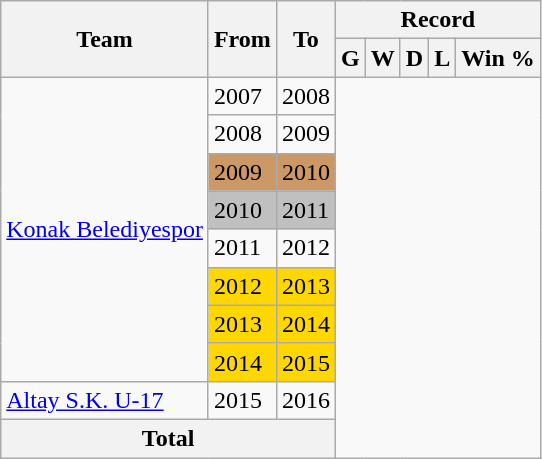<table class="wikitable" style="text-align: center">
<tr>
<th rowspan="2">Team</th>
<th rowspan="2">From</th>
<th rowspan="2">To</th>
<th colspan="5">Record</th>
</tr>
<tr>
<th>G</th>
<th>W</th>
<th>D</th>
<th>L</th>
<th>Win %</th>
</tr>
<tr>
<td rowspan=8 align=left><a href='#'>Konak Belediyespor</a></td>
<td align=left>2007</td>
<td align=left>2008<br></td>
</tr>
<tr>
<td align=left>2008</td>
<td align=left>2009<br></td>
</tr>
<tr bgcolor=cc9966>
<td align=left>2009</td>
<td align=left>2010<br></td>
</tr>
<tr bgcolor=silver>
<td align=left>2010</td>
<td align=left>2011<br></td>
</tr>
<tr>
<td align=left>2011</td>
<td align=left>2012<br></td>
</tr>
<tr bgcolor=gold>
<td align=left>2012</td>
<td align=left>2013<br></td>
</tr>
<tr bgcolor=gold>
<td align=left>2013</td>
<td align=left>2014<br></td>
</tr>
<tr bgcolor=gold>
<td align=left>2014</td>
<td align=left>2015<br></td>
</tr>
<tr>
<td rowspan=1 align=left><a href='#'>Altay S.K. U-17</a></td>
<td align=left>2015</td>
<td align=left>2016<br></td>
</tr>
<tr>
<th colspan="3">Total<br></th>
</tr>
</table>
